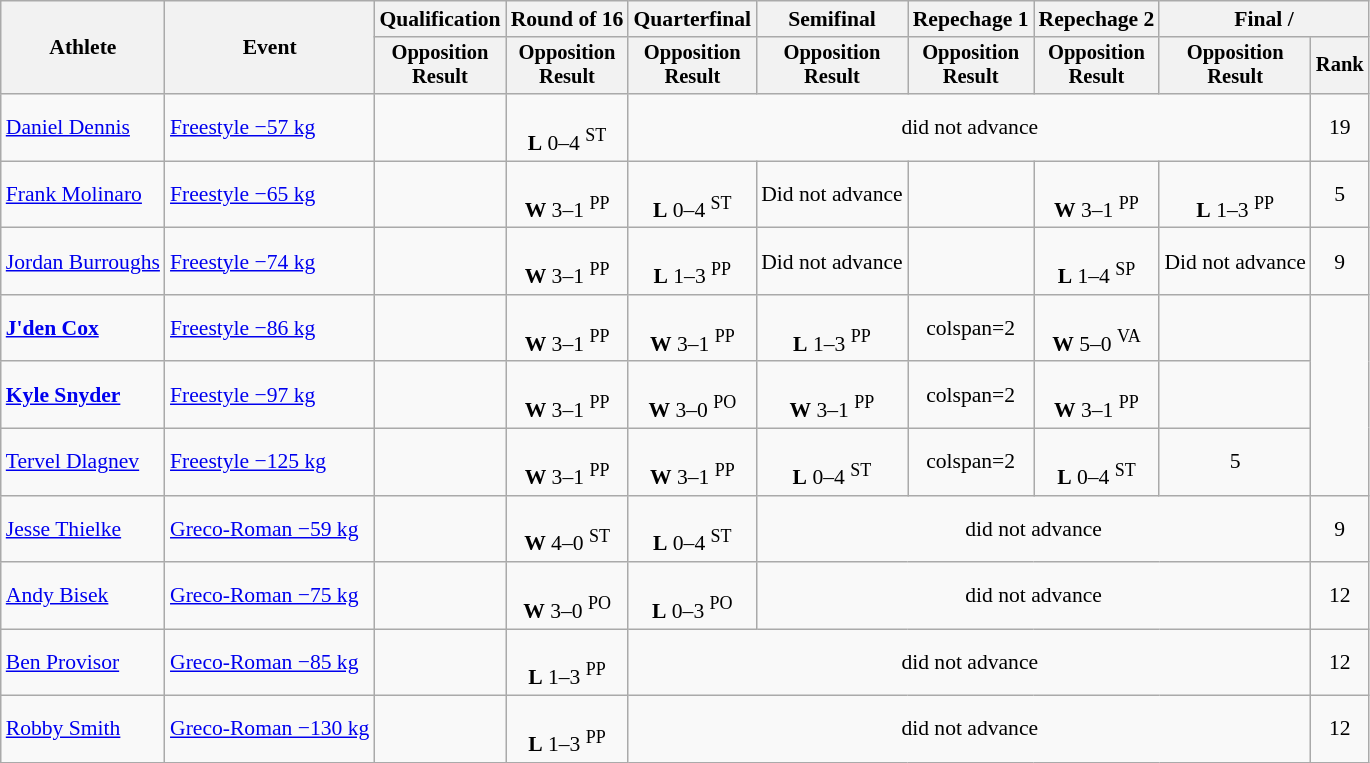<table class=wikitable style=font-size:90%;text-align:center>
<tr>
<th rowspan=2>Athlete</th>
<th rowspan=2>Event</th>
<th>Qualification</th>
<th>Round of 16</th>
<th>Quarterfinal</th>
<th>Semifinal</th>
<th>Repechage 1</th>
<th>Repechage 2</th>
<th colspan=2>Final / </th>
</tr>
<tr style="font-size: 95%">
<th>Opposition<br>Result</th>
<th>Opposition<br>Result</th>
<th>Opposition<br>Result</th>
<th>Opposition<br>Result</th>
<th>Opposition<br>Result</th>
<th>Opposition<br>Result</th>
<th>Opposition<br>Result</th>
<th>Rank</th>
</tr>
<tr>
<td align=left><a href='#'>Daniel Dennis</a></td>
<td align=left><a href='#'>Freestyle −57 kg</a></td>
<td></td>
<td><br><strong>L</strong> 0–4 <sup>ST</sup></td>
<td colspan=5>did not advance</td>
<td>19</td>
</tr>
<tr>
<td align=left><a href='#'>Frank Molinaro</a></td>
<td align=left><a href='#'>Freestyle −65 kg</a></td>
<td></td>
<td><br><strong>W</strong> 3–1 <sup>PP</sup></td>
<td><br><strong>L</strong> 0–4 <sup>ST</sup></td>
<td>Did not advance</td>
<td></td>
<td><br><strong>W</strong> 3–1 <sup>PP</sup></td>
<td><br><strong>L</strong> 1–3 <sup>PP</sup></td>
<td>5</td>
</tr>
<tr>
<td align=left><a href='#'>Jordan Burroughs</a></td>
<td align=left><a href='#'>Freestyle −74 kg</a></td>
<td></td>
<td><br><strong>W</strong> 3–1 <sup>PP</sup></td>
<td><br><strong>L</strong> 1–3 <sup>PP</sup></td>
<td>Did not advance</td>
<td></td>
<td><br><strong>L</strong> 1–4 <sup>SP</sup></td>
<td>Did not advance</td>
<td>9</td>
</tr>
<tr>
<td align=left><strong><a href='#'>J'den Cox</a></strong></td>
<td align=left><a href='#'>Freestyle −86 kg</a></td>
<td></td>
<td><br><strong>W</strong> 3–1 <sup>PP</sup></td>
<td><br><strong>W</strong> 3–1 <sup>PP</sup></td>
<td><br><strong>L</strong> 1–3 <sup>PP</sup></td>
<td>colspan=2 </td>
<td><br><strong>W</strong> 5–0 <sup>VA</sup></td>
<td></td>
</tr>
<tr>
<td align=left><strong><a href='#'>Kyle Snyder</a></strong></td>
<td align=left><a href='#'>Freestyle −97 kg</a></td>
<td></td>
<td><br><strong>W</strong> 3–1 <sup>PP</sup></td>
<td><br><strong>W</strong> 3–0 <sup>PO</sup></td>
<td><br><strong>W</strong> 3–1 <sup>PP</sup></td>
<td>colspan=2 </td>
<td><br><strong>W</strong> 3–1 <sup>PP</sup></td>
<td></td>
</tr>
<tr>
<td align=left><a href='#'>Tervel Dlagnev</a></td>
<td align=left><a href='#'>Freestyle −125 kg</a></td>
<td></td>
<td><br><strong>W</strong> 3–1 <sup>PP</sup></td>
<td><br><strong>W</strong> 3–1 <sup>PP</sup></td>
<td><br><strong>L</strong> 0–4 <sup>ST</sup></td>
<td>colspan=2 </td>
<td><br><strong>L</strong> 0–4 <sup>ST</sup></td>
<td>5</td>
</tr>
<tr>
<td align=left><a href='#'>Jesse Thielke</a></td>
<td align=left><a href='#'>Greco-Roman −59 kg</a></td>
<td></td>
<td><br><strong>W</strong> 4–0 <sup>ST</sup></td>
<td><br><strong>L</strong> 0–4 <sup>ST</sup></td>
<td colspan=4>did not advance</td>
<td>9</td>
</tr>
<tr>
<td align=left><a href='#'>Andy Bisek</a></td>
<td align=left><a href='#'>Greco-Roman −75 kg</a></td>
<td></td>
<td><br><strong>W</strong> 3–0 <sup>PO</sup></td>
<td><br><strong>L</strong> 0–3 <sup>PO</sup></td>
<td colspan=4>did not advance</td>
<td>12</td>
</tr>
<tr>
<td align=left><a href='#'>Ben Provisor</a></td>
<td align=left><a href='#'>Greco-Roman −85 kg</a></td>
<td></td>
<td><br><strong>L</strong> 1–3 <sup>PP</sup></td>
<td colspan=5>did not advance</td>
<td>12</td>
</tr>
<tr>
<td align=left><a href='#'>Robby Smith</a></td>
<td align=left><a href='#'>Greco-Roman −130 kg</a></td>
<td></td>
<td><br><strong>L</strong> 1–3 <sup>PP</sup></td>
<td colspan=5>did not advance</td>
<td>12</td>
</tr>
</table>
